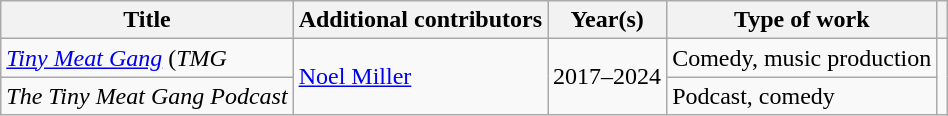<table class="wikitable">
<tr>
<th>Title</th>
<th>Additional contributors</th>
<th>Year(s)</th>
<th>Type of work</th>
<th></th>
</tr>
<tr>
<td><em><a href='#'>Tiny Meat Gang</a></em> (<em>TMG</em></td>
<td rowspan="2"><a href='#'>Noel Miller</a></td>
<td rowspan="2">2017–2024</td>
<td>Comedy, music production</td>
<td rowspan="2"></td>
</tr>
<tr>
<td><em>The Tiny Meat Gang Podcast</em></td>
<td>Podcast, comedy</td>
</tr>
</table>
